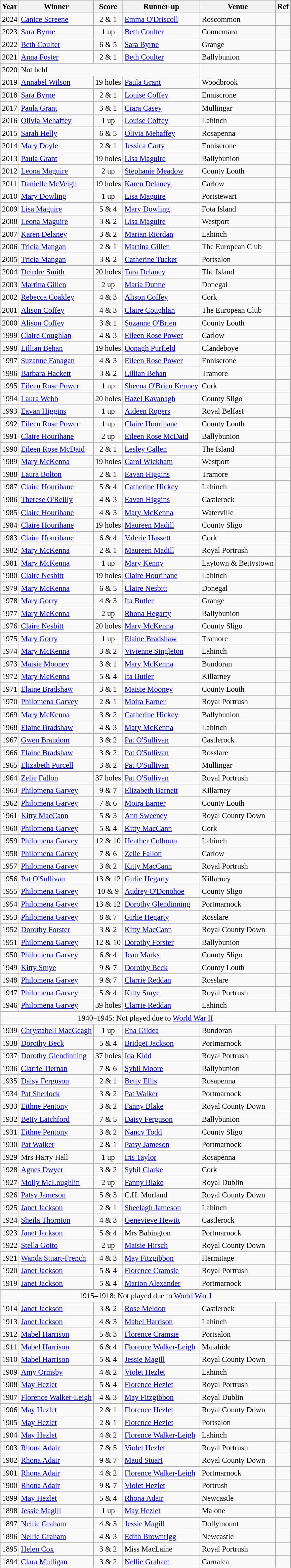<table class="wikitable sortable" style="font-size:95%">
<tr>
<th>Year</th>
<th>Winner</th>
<th>Score</th>
<th>Runner-up</th>
<th>Venue</th>
<th class="unsortable">Ref</th>
</tr>
<tr>
<td>2024</td>
<td><a href='#'>Canice Screene</a></td>
<td align=center>2 & 1</td>
<td><a href='#'>Emma O'Driscoll</a></td>
<td>Roscommon</td>
<td></td>
</tr>
<tr>
<td>2023</td>
<td><a href='#'>Sara Byrne</a></td>
<td align=center>1 up</td>
<td><a href='#'>Beth Coulter</a></td>
<td>Connemara</td>
<td></td>
</tr>
<tr>
<td>2022</td>
<td><a href='#'>Beth Coulter</a></td>
<td align=center>6 & 5</td>
<td><a href='#'>Sara Byrne</a></td>
<td>Grange</td>
<td></td>
</tr>
<tr>
<td>2021</td>
<td><a href='#'>Anna Foster</a></td>
<td align=center>2 & 1</td>
<td><a href='#'>Beth Coulter</a></td>
<td>Ballybunion</td>
<td></td>
</tr>
<tr>
<td>2020</td>
<td colspan="3">Not held</td>
<td></td>
<td></td>
</tr>
<tr>
<td>2019</td>
<td><a href='#'>Annabel Wilson</a></td>
<td align=center>19 holes</td>
<td><a href='#'>Paula Grant</a></td>
<td>Woodbrook</td>
<td></td>
</tr>
<tr>
<td>2018</td>
<td><a href='#'>Sara Byrne</a></td>
<td align=center>2 & 1</td>
<td><a href='#'>Louise Coffey</a></td>
<td>Enniscrone</td>
<td></td>
</tr>
<tr>
<td>2017</td>
<td><a href='#'>Paula Grant</a></td>
<td align=center>3 & 1</td>
<td><a href='#'>Ciara Casey</a></td>
<td>Mullingar</td>
<td></td>
</tr>
<tr>
<td>2016</td>
<td><a href='#'>Olivia Mehaffey</a></td>
<td align=center>1 up</td>
<td><a href='#'>Louise Coffey</a></td>
<td>Lahinch</td>
<td></td>
</tr>
<tr>
<td>2015</td>
<td><a href='#'>Sarah Helly</a></td>
<td align=center>6 & 5</td>
<td><a href='#'>Olivia Mehaffey</a></td>
<td>Rosapenna</td>
<td></td>
</tr>
<tr>
<td>2014</td>
<td><a href='#'>Mary Doyle</a></td>
<td align=center>2 & 1</td>
<td><a href='#'>Jessica Carty</a></td>
<td>Enniscrone</td>
<td></td>
</tr>
<tr>
<td>2013</td>
<td><a href='#'>Paula Grant</a></td>
<td align=center>19 holes</td>
<td><a href='#'>Lisa Maguire</a></td>
<td>Ballybunion</td>
<td></td>
</tr>
<tr>
<td>2012</td>
<td><a href='#'>Leona Maguire</a></td>
<td align=center>2 up</td>
<td><a href='#'>Stephanie Meadow</a></td>
<td>County Louth</td>
<td></td>
</tr>
<tr>
<td>2011</td>
<td><a href='#'>Danielle McVeigh</a></td>
<td align=center>19 holes</td>
<td><a href='#'>Karen Delaney</a></td>
<td>Carlow</td>
<td></td>
</tr>
<tr>
<td>2010</td>
<td><a href='#'>Mary Dowling</a></td>
<td align=center>1 up</td>
<td><a href='#'>Lisa Maguire</a></td>
<td>Portstewart</td>
<td></td>
</tr>
<tr>
<td>2009</td>
<td><a href='#'>Lisa Maguire</a></td>
<td align=center>5 & 4</td>
<td><a href='#'>Mary Dowling</a></td>
<td>Fota Island</td>
<td></td>
</tr>
<tr>
<td>2008</td>
<td><a href='#'>Leona Maguire</a></td>
<td align=center>3 & 2</td>
<td><a href='#'>Lisa Maguire</a></td>
<td>Westport</td>
<td></td>
</tr>
<tr>
<td>2007</td>
<td><a href='#'>Karen Delaney</a></td>
<td align=center>3 & 2</td>
<td><a href='#'>Marian Riordan</a></td>
<td>Lahinch</td>
<td></td>
</tr>
<tr>
<td>2006</td>
<td><a href='#'>Tricia Mangan</a></td>
<td align=center>2 & 1</td>
<td><a href='#'>Martina Gillen</a></td>
<td>The European Club</td>
<td></td>
</tr>
<tr>
<td>2005</td>
<td><a href='#'>Tricia Mangan</a></td>
<td align=center>3 & 2</td>
<td><a href='#'>Catherine Tucker</a></td>
<td>Portsalon</td>
<td></td>
</tr>
<tr>
<td>2004</td>
<td><a href='#'>Deirdre Smith</a></td>
<td align=center>20 holes</td>
<td><a href='#'>Tara Delaney</a></td>
<td>The Island</td>
<td></td>
</tr>
<tr>
<td>2003</td>
<td><a href='#'>Martina Gillen</a></td>
<td align=center>2 up</td>
<td><a href='#'>Maria Dunne</a></td>
<td>Donegal</td>
<td></td>
</tr>
<tr>
<td>2002</td>
<td><a href='#'>Rebecca Coakley</a></td>
<td align=center>4 & 3</td>
<td><a href='#'>Alison Coffey</a></td>
<td>Cork</td>
<td></td>
</tr>
<tr>
<td>2001</td>
<td><a href='#'>Alison Coffey</a></td>
<td align=center>4 & 3</td>
<td><a href='#'>Claire Coughlan</a></td>
<td>The European Club</td>
<td></td>
</tr>
<tr>
<td>2000</td>
<td><a href='#'>Alison Coffey</a></td>
<td align=center>3 & 1</td>
<td><a href='#'>Suzanne O'Brien</a></td>
<td>County Louth</td>
<td></td>
</tr>
<tr>
<td>1999</td>
<td><a href='#'>Claire Coughlan</a></td>
<td align=center>4 & 3</td>
<td><a href='#'>Eileen Rose Power</a></td>
<td>Carlow</td>
<td></td>
</tr>
<tr>
<td>1998</td>
<td><a href='#'>Lillian Behan</a></td>
<td align=center>19 holes</td>
<td><a href='#'>Oonagh Purfield</a></td>
<td>Clandeboye</td>
<td></td>
</tr>
<tr>
<td>1997</td>
<td><a href='#'>Suzanne Fanagan</a></td>
<td align=center>4 & 3</td>
<td><a href='#'>Eileen Rose Power</a></td>
<td>Enniscrone</td>
<td></td>
</tr>
<tr>
<td>1996</td>
<td><a href='#'>Barbara Hackett</a></td>
<td align=center>3 & 2</td>
<td><a href='#'>Lillian Behan</a></td>
<td>Tramore</td>
<td></td>
</tr>
<tr>
<td>1995</td>
<td><a href='#'>Eileen Rose Power</a></td>
<td align=center>1 up</td>
<td><a href='#'>Sheena O'Brien Kenney</a></td>
<td>Cork</td>
<td></td>
</tr>
<tr>
<td>1994</td>
<td><a href='#'>Laura Webb</a></td>
<td align=center>20 holes</td>
<td><a href='#'>Hazel Kavanagh</a></td>
<td>County Sligo</td>
<td></td>
</tr>
<tr>
<td>1993</td>
<td><a href='#'>Eavan Higgins</a></td>
<td align=center>1 up</td>
<td><a href='#'>Aideen Rogers</a></td>
<td>Royal Belfast</td>
<td></td>
</tr>
<tr>
<td>1992</td>
<td><a href='#'>Eileen Rose Power</a></td>
<td align=center>1 up</td>
<td><a href='#'>Claire Hourihane</a></td>
<td>County Louth</td>
<td></td>
</tr>
<tr>
<td>1991</td>
<td><a href='#'>Claire Hourihane</a></td>
<td align=center>2 up</td>
<td><a href='#'>Eileen Rose McDaid</a></td>
<td>Ballybunion</td>
<td></td>
</tr>
<tr>
<td>1990</td>
<td><a href='#'>Eileen Rose McDaid</a></td>
<td align=center>2 & 1</td>
<td><a href='#'>Lesley Callen</a></td>
<td>The Island</td>
<td></td>
</tr>
<tr>
<td>1989</td>
<td><a href='#'>Mary McKenna</a></td>
<td align=center>19 holes</td>
<td><a href='#'>Carol Wickham</a></td>
<td>Westport</td>
<td></td>
</tr>
<tr>
<td>1988</td>
<td><a href='#'>Laura Bolton</a></td>
<td align=center>2 & 1</td>
<td><a href='#'>Eavan Higgins</a></td>
<td>Tramore</td>
<td></td>
</tr>
<tr>
<td>1987</td>
<td><a href='#'>Claire Hourihane</a></td>
<td align=center>5 & 4</td>
<td><a href='#'>Catherine Hickey</a></td>
<td>Lahinch</td>
<td></td>
</tr>
<tr>
<td>1986</td>
<td><a href='#'>Therese O'Reilly</a></td>
<td align=center>4 & 3</td>
<td><a href='#'>Eavan Higgins</a></td>
<td>Castlerock</td>
<td></td>
</tr>
<tr>
<td>1985</td>
<td><a href='#'>Claire Hourihane</a></td>
<td align=center>4 & 3</td>
<td><a href='#'>Mary McKenna</a></td>
<td>Waterville</td>
<td></td>
</tr>
<tr>
<td>1984</td>
<td><a href='#'>Claire Hourihane</a></td>
<td align=center>19 holes</td>
<td><a href='#'>Maureen Madill</a></td>
<td>County Sligo</td>
<td></td>
</tr>
<tr>
<td>1983</td>
<td><a href='#'>Claire Hourihane</a></td>
<td align=center>6 & 4</td>
<td><a href='#'>Valerie Hassett</a></td>
<td>Cork</td>
<td></td>
</tr>
<tr>
<td>1982</td>
<td><a href='#'>Mary McKenna</a></td>
<td align=center>2 & 1</td>
<td><a href='#'>Maureen Madill</a></td>
<td>Royal Portrush</td>
<td></td>
</tr>
<tr>
<td>1981</td>
<td><a href='#'>Mary McKenna</a></td>
<td align=center>1 up</td>
<td><a href='#'>Mary Kenny</a></td>
<td>Laytown & Bettystown</td>
<td></td>
</tr>
<tr>
<td>1980</td>
<td><a href='#'>Claire Nesbitt</a></td>
<td align=center>19 holes</td>
<td><a href='#'>Claire Hourihane</a></td>
<td>Lahinch</td>
<td></td>
</tr>
<tr>
<td>1979</td>
<td><a href='#'>Mary McKenna</a></td>
<td align=center>6 & 5</td>
<td><a href='#'>Claire Nesbitt</a></td>
<td>Donegal</td>
<td></td>
</tr>
<tr>
<td>1978</td>
<td><a href='#'>Mary Gorry</a></td>
<td align=center>4 & 3</td>
<td><a href='#'>Ita Butler</a></td>
<td>Grange</td>
<td></td>
</tr>
<tr>
<td>1977</td>
<td><a href='#'>Mary McKenna</a></td>
<td align=center>2 up</td>
<td><a href='#'>Rhona Hegarty</a></td>
<td>Ballybunion</td>
<td></td>
</tr>
<tr>
<td>1976</td>
<td><a href='#'>Claire Nesbitt</a></td>
<td align=center>20 holes</td>
<td><a href='#'>Mary McKenna</a></td>
<td>County Sligo</td>
<td></td>
</tr>
<tr>
<td>1975</td>
<td><a href='#'>Mary Gorry</a></td>
<td align=center>1 up</td>
<td><a href='#'>Elaine Bradshaw</a></td>
<td>Tramore</td>
<td></td>
</tr>
<tr>
<td>1974</td>
<td><a href='#'>Mary McKenna</a></td>
<td align=center>3 & 2</td>
<td><a href='#'>Vivienne Singleton</a></td>
<td>Lahinch</td>
<td></td>
</tr>
<tr>
<td>1973</td>
<td><a href='#'>Maisie Mooney</a></td>
<td align=center>3 & 1</td>
<td><a href='#'>Mary McKenna</a></td>
<td>Bundoran</td>
<td></td>
</tr>
<tr>
<td>1972</td>
<td><a href='#'>Mary McKenna</a></td>
<td align=center>5 & 4</td>
<td><a href='#'>Ita Butler</a></td>
<td>Killarney</td>
<td></td>
</tr>
<tr>
<td>1971</td>
<td><a href='#'>Elaine Bradshaw</a></td>
<td align=center>3 & 1</td>
<td><a href='#'>Maisie Mooney</a></td>
<td>County Louth</td>
<td></td>
</tr>
<tr>
<td>1970</td>
<td><a href='#'>Philomena Garvey</a></td>
<td align=center>2 & 1</td>
<td><a href='#'>Moira Earner</a></td>
<td>Royal Portrush</td>
<td></td>
</tr>
<tr>
<td>1969</td>
<td><a href='#'>Mary McKenna</a></td>
<td align=center>3 & 2</td>
<td><a href='#'>Catherine Hickey</a></td>
<td>Ballybunion</td>
<td></td>
</tr>
<tr>
<td>1968</td>
<td><a href='#'>Elaine Bradshaw</a></td>
<td align=center>4 & 3</td>
<td><a href='#'>Mary McKenna</a></td>
<td>Lahinch</td>
<td></td>
</tr>
<tr>
<td>1967</td>
<td><a href='#'>Gwen Brandom</a></td>
<td align=center>3 & 2</td>
<td><a href='#'>Pat O'Sullivan</a></td>
<td>Castlerock</td>
<td></td>
</tr>
<tr>
<td>1966</td>
<td><a href='#'>Elaine Bradshaw</a></td>
<td align=center>3 & 2</td>
<td><a href='#'>Pat O'Sullivan</a></td>
<td>Rosslare</td>
<td></td>
</tr>
<tr>
<td>1965</td>
<td><a href='#'>Elizabeth Purcell</a></td>
<td align=center>3 & 2</td>
<td><a href='#'>Pat O'Sullivan</a></td>
<td>Mullingar</td>
<td></td>
</tr>
<tr>
<td>1964</td>
<td><a href='#'>Zelie Fallon</a></td>
<td align=center>37 holes</td>
<td><a href='#'>Pat O'Sullivan</a></td>
<td>Royal Portrush</td>
<td></td>
</tr>
<tr>
<td>1963</td>
<td><a href='#'>Philomena Garvey</a></td>
<td align=center>9 & 7</td>
<td><a href='#'>Elizabeth Barnett</a></td>
<td>Killarney</td>
<td></td>
</tr>
<tr>
<td>1962</td>
<td><a href='#'>Philomena Garvey</a></td>
<td align=center>7 & 6</td>
<td><a href='#'>Moira Earner</a></td>
<td>County Louth</td>
<td></td>
</tr>
<tr>
<td>1961</td>
<td><a href='#'>Kitty MacCann</a></td>
<td align=center>5 & 3</td>
<td><a href='#'>Ann Sweeney</a></td>
<td>Royal County Down</td>
<td></td>
</tr>
<tr>
<td>1960</td>
<td><a href='#'>Philomena Garvey</a></td>
<td align=center>5 & 4</td>
<td><a href='#'>Kitty MacCann</a></td>
<td>Cork</td>
<td></td>
</tr>
<tr>
<td>1959</td>
<td><a href='#'>Philomena Garvey</a></td>
<td align=center>12 & 10</td>
<td><a href='#'>Heather Colhoun</a></td>
<td>Lahinch</td>
<td></td>
</tr>
<tr>
<td>1958</td>
<td><a href='#'>Philomena Garvey</a></td>
<td align=center>7 & 6</td>
<td><a href='#'>Zelie Fallon</a></td>
<td>Carlow</td>
<td></td>
</tr>
<tr>
<td>1957</td>
<td><a href='#'>Philomena Garvey</a></td>
<td align=center>3 & 2</td>
<td><a href='#'>Kitty MacCann</a></td>
<td>Royal Portrush</td>
<td></td>
</tr>
<tr>
<td>1956</td>
<td><a href='#'>Pat O'Sullivan</a></td>
<td align=center>13 & 12</td>
<td><a href='#'>Girlie Hegarty</a></td>
<td>Killarney</td>
<td></td>
</tr>
<tr>
<td>1955</td>
<td><a href='#'>Philomena Garvey</a></td>
<td align=center>10 & 9</td>
<td><a href='#'>Audrey O'Donohoe</a></td>
<td>County Sligo</td>
<td></td>
</tr>
<tr>
<td>1954</td>
<td><a href='#'>Philomena Garvey</a></td>
<td align=center>13 & 12</td>
<td><a href='#'>Dorothy Glendinning</a></td>
<td>Portmarnock</td>
<td></td>
</tr>
<tr>
<td>1953</td>
<td><a href='#'>Philomena Garvey</a></td>
<td align=center>8 & 7</td>
<td><a href='#'>Girlie Hegarty</a></td>
<td>Rosslare</td>
<td></td>
</tr>
<tr>
<td>1952</td>
<td><a href='#'>Dorothy Forster</a></td>
<td align=center>3 & 2</td>
<td><a href='#'>Kitty MacCann</a></td>
<td>Royal County Down</td>
<td></td>
</tr>
<tr>
<td>1951</td>
<td><a href='#'>Philomena Garvey</a></td>
<td align=center>12 & 10</td>
<td><a href='#'>Dorothy Forster</a></td>
<td>Ballybunion</td>
<td></td>
</tr>
<tr>
<td>1950</td>
<td><a href='#'>Philomena Garvey</a></td>
<td align=center>6 & 4</td>
<td><a href='#'>Jean Marks</a></td>
<td>County Sligo</td>
<td></td>
</tr>
<tr>
<td>1949</td>
<td><a href='#'>Kitty Smye</a></td>
<td align=center>9 & 7</td>
<td><a href='#'>Dorothy Beck</a></td>
<td>County Louth</td>
<td></td>
</tr>
<tr>
<td>1948</td>
<td><a href='#'>Philomena Garvey</a></td>
<td align=center>9 & 7</td>
<td><a href='#'>Clarrie Reddan</a></td>
<td>Rosslare</td>
<td></td>
</tr>
<tr>
<td>1947</td>
<td><a href='#'>Philomena Garvey</a></td>
<td align=center>5 & 4</td>
<td><a href='#'>Kitty Smye</a></td>
<td>Royal Portrush</td>
<td></td>
</tr>
<tr>
<td>1946</td>
<td><a href='#'>Philomena Garvey</a></td>
<td align=center>39 holes</td>
<td><a href='#'>Clarrie Reddan</a></td>
<td>Lahinch</td>
<td></td>
</tr>
<tr>
<td colspan="6" align="center">1940–1945: Not played due to <a href='#'>World War II</a></td>
</tr>
<tr>
<td>1939</td>
<td><a href='#'>Chrystabell MacGeagh</a></td>
<td align=center>1 up</td>
<td><a href='#'>Ena Gildea</a></td>
<td>Bundoran</td>
<td></td>
</tr>
<tr>
<td>1938</td>
<td><a href='#'>Dorothy Beck</a></td>
<td align=center>5 & 4</td>
<td><a href='#'>Bridget Jackson</a></td>
<td>Portmarnock</td>
<td></td>
</tr>
<tr>
<td>1937</td>
<td><a href='#'>Dorothy Glendinning</a></td>
<td align=center>37 holes</td>
<td><a href='#'>Ida Kidd</a></td>
<td>Royal Portrush</td>
<td></td>
</tr>
<tr>
<td>1936</td>
<td><a href='#'>Clarrie Tiernan</a></td>
<td align=center>7 & 6</td>
<td><a href='#'>Sybil Moore</a></td>
<td>Ballybunion</td>
<td></td>
</tr>
<tr>
<td>1935</td>
<td><a href='#'>Daisy Ferguson</a></td>
<td align=center>2 & 1</td>
<td><a href='#'>Betty Ellis</a></td>
<td>Rosapenna</td>
<td></td>
</tr>
<tr>
<td>1934</td>
<td><a href='#'>Pat Sherlock</a></td>
<td align=center>3 & 2</td>
<td><a href='#'>Pat Walker</a></td>
<td>Portmarnock</td>
<td></td>
</tr>
<tr>
<td>1933</td>
<td><a href='#'>Eithne Pentony</a></td>
<td align=center>3 & 2</td>
<td><a href='#'>Fanny Blake</a></td>
<td>Royal County Down</td>
<td></td>
</tr>
<tr>
<td>1932</td>
<td><a href='#'>Betty Latchford</a></td>
<td align=center>7 & 5</td>
<td><a href='#'>Daisy Ferguson</a></td>
<td>Ballybunion</td>
<td></td>
</tr>
<tr>
<td>1931</td>
<td><a href='#'>Eithne Pentony</a></td>
<td align=center>3 & 2</td>
<td><a href='#'>Nancy Todd</a></td>
<td>County Sligo</td>
<td></td>
</tr>
<tr>
<td>1930</td>
<td><a href='#'>Pat Walker</a></td>
<td align=center>2 & 1</td>
<td><a href='#'>Patsy Jameson</a></td>
<td>Portmarnock</td>
<td></td>
</tr>
<tr>
<td>1929</td>
<td>Mrs Harry Hall</td>
<td align=center>1 up</td>
<td><a href='#'>Iris Taylor</a></td>
<td>Rosapenna</td>
<td></td>
</tr>
<tr>
<td>1928</td>
<td><a href='#'>Agnes Dwyer</a></td>
<td align=center>3 & 2</td>
<td><a href='#'>Sybil Clarke</a></td>
<td>Cork</td>
<td></td>
</tr>
<tr>
<td>1927</td>
<td><a href='#'>Molly McLoughlin</a></td>
<td align=center>2 up</td>
<td><a href='#'>Fanny Blake</a></td>
<td>Royal Dublin</td>
<td></td>
</tr>
<tr>
<td>1926</td>
<td><a href='#'>Patsy Jameson</a></td>
<td align=center>5 & 3</td>
<td>C.H. Murland</td>
<td>Royal County Down</td>
<td></td>
</tr>
<tr>
<td>1925</td>
<td><a href='#'>Janet Jackson</a></td>
<td align=center>2 & 1</td>
<td><a href='#'>Sheelagh Jameson</a></td>
<td>Lahinch</td>
<td></td>
</tr>
<tr>
<td>1924</td>
<td><a href='#'>Sheila Thornton</a></td>
<td align=center>4 & 3</td>
<td><a href='#'>Genevieve Hewitt</a></td>
<td>Castlerock</td>
<td></td>
</tr>
<tr>
<td>1923</td>
<td><a href='#'>Janet Jackson</a></td>
<td align=center>5 & 4</td>
<td>Mrs Babington</td>
<td>Portmarnock</td>
<td></td>
</tr>
<tr>
<td>1922</td>
<td><a href='#'>Stella Gotto</a></td>
<td align=center>2 up</td>
<td><a href='#'>Maisie Hirsch</a></td>
<td>Royal County Down</td>
<td></td>
</tr>
<tr>
<td>1921</td>
<td><a href='#'>Wanda Stuart-French</a></td>
<td align=center>4 & 3</td>
<td><a href='#'>May Fitzgibbon</a></td>
<td>Hermitage</td>
<td></td>
</tr>
<tr>
<td>1920</td>
<td><a href='#'>Janet Jackson</a></td>
<td align=center>5 & 4</td>
<td><a href='#'>Florence Cramsie</a></td>
<td>Royal Portrush</td>
<td></td>
</tr>
<tr>
<td>1919</td>
<td><a href='#'>Janet Jackson</a></td>
<td align=center>5 & 4</td>
<td><a href='#'>Marion Alexander</a></td>
<td>Portmarnock</td>
<td></td>
</tr>
<tr>
<td colspan="6" align="center">1915–1918: Not played due to <a href='#'>World War I</a></td>
</tr>
<tr>
<td>1914</td>
<td><a href='#'>Janet Jackson</a></td>
<td align=center>3 & 2</td>
<td><a href='#'>Rose Meldon</a></td>
<td>Castlerock</td>
<td></td>
</tr>
<tr>
<td>1913</td>
<td><a href='#'>Janet Jackson</a></td>
<td align=center>4 & 3</td>
<td><a href='#'>Mabel Harrison</a></td>
<td>Lahinch</td>
<td></td>
</tr>
<tr>
<td>1912</td>
<td><a href='#'>Mabel Harrison</a></td>
<td align=center>5 & 3</td>
<td><a href='#'>Florence Cramsie</a></td>
<td>Portsalon</td>
<td></td>
</tr>
<tr>
<td>1911</td>
<td><a href='#'>Mabel Harrison</a></td>
<td align=center>6 & 4</td>
<td><a href='#'>Florence Walker-Leigh</a></td>
<td>Malahide</td>
<td></td>
</tr>
<tr>
<td>1910</td>
<td><a href='#'>Mabel Harrison</a></td>
<td align=center>5 & 4</td>
<td><a href='#'>Jessie Magill</a></td>
<td>Royal County Down</td>
<td></td>
</tr>
<tr>
<td>1909</td>
<td><a href='#'>Amy Ormsby</a></td>
<td align=center>4 & 2</td>
<td><a href='#'>Violet Hezlet</a></td>
<td>Lahinch</td>
<td></td>
</tr>
<tr>
<td>1908</td>
<td><a href='#'>May Hezlet</a></td>
<td align=center>5 & 4</td>
<td><a href='#'>Florence Hezlet</a></td>
<td>Royal Portrush</td>
<td></td>
</tr>
<tr>
<td>1907</td>
<td><a href='#'>Florence Walker-Leigh</a></td>
<td align=center>4 & 3</td>
<td><a href='#'>May Fitzgibbon</a></td>
<td>Royal Dublin</td>
<td></td>
</tr>
<tr>
<td>1906</td>
<td><a href='#'>May Hezlet</a></td>
<td align=center>2 & 1</td>
<td><a href='#'>Florence Hezlet</a></td>
<td>Royal County Down</td>
<td></td>
</tr>
<tr>
<td>1905</td>
<td><a href='#'>May Hezlet</a></td>
<td align=center>2 & 1</td>
<td><a href='#'>Florence Hezlet</a></td>
<td>Portsalon</td>
<td></td>
</tr>
<tr>
<td>1904</td>
<td><a href='#'>May Hezlet</a></td>
<td align=center>4 & 2</td>
<td><a href='#'>Florence Walker-Leigh</a></td>
<td>Lahinch</td>
<td></td>
</tr>
<tr>
<td>1903</td>
<td><a href='#'>Rhona Adair</a></td>
<td align=center>7 & 5</td>
<td><a href='#'>Violet Hezlet</a></td>
<td>Royal Portrush</td>
<td></td>
</tr>
<tr>
<td>1902</td>
<td><a href='#'>Rhona Adair</a></td>
<td align=center>9 & 7</td>
<td><a href='#'>Maud Stuart</a></td>
<td>Royal County Down</td>
<td></td>
</tr>
<tr>
<td>1901</td>
<td><a href='#'>Rhona Adair</a></td>
<td align=center>4 & 2</td>
<td><a href='#'>Florence Walker-Leigh</a></td>
<td>Portmarnock</td>
<td></td>
</tr>
<tr>
<td>1900</td>
<td><a href='#'>Rhona Adair</a></td>
<td align=center>9 & 7</td>
<td><a href='#'>Violet Hezlet</a></td>
<td>Portrush</td>
<td></td>
</tr>
<tr>
<td>1899</td>
<td><a href='#'>May Hezlet</a></td>
<td align=center>5 & 4</td>
<td><a href='#'>Rhona Adair</a></td>
<td>Newcastle</td>
<td></td>
</tr>
<tr>
<td>1898</td>
<td><a href='#'>Jessie Magill</a></td>
<td align=center>1 up</td>
<td><a href='#'>May Hezlet</a></td>
<td>Malone</td>
<td></td>
</tr>
<tr>
<td>1897</td>
<td><a href='#'>Nellie Graham</a></td>
<td align=center>4 & 3</td>
<td><a href='#'>Jessie Magill</a></td>
<td>Dollymount</td>
<td></td>
</tr>
<tr>
<td>1896</td>
<td><a href='#'>Nellie Graham</a></td>
<td align=center>4 & 3</td>
<td><a href='#'>Edith Brownrigg</a></td>
<td>Newcastle</td>
<td></td>
</tr>
<tr>
<td>1895</td>
<td><a href='#'>Helen Cox</a></td>
<td align=center>3 & 2</td>
<td>Miss MacLaine</td>
<td>Royal Portrush</td>
<td></td>
</tr>
<tr>
<td>1894</td>
<td><a href='#'>Clara Mulligan</a></td>
<td align=center>3 & 2</td>
<td><a href='#'>Nellie Graham</a></td>
<td>Carnalea</td>
<td></td>
</tr>
</table>
